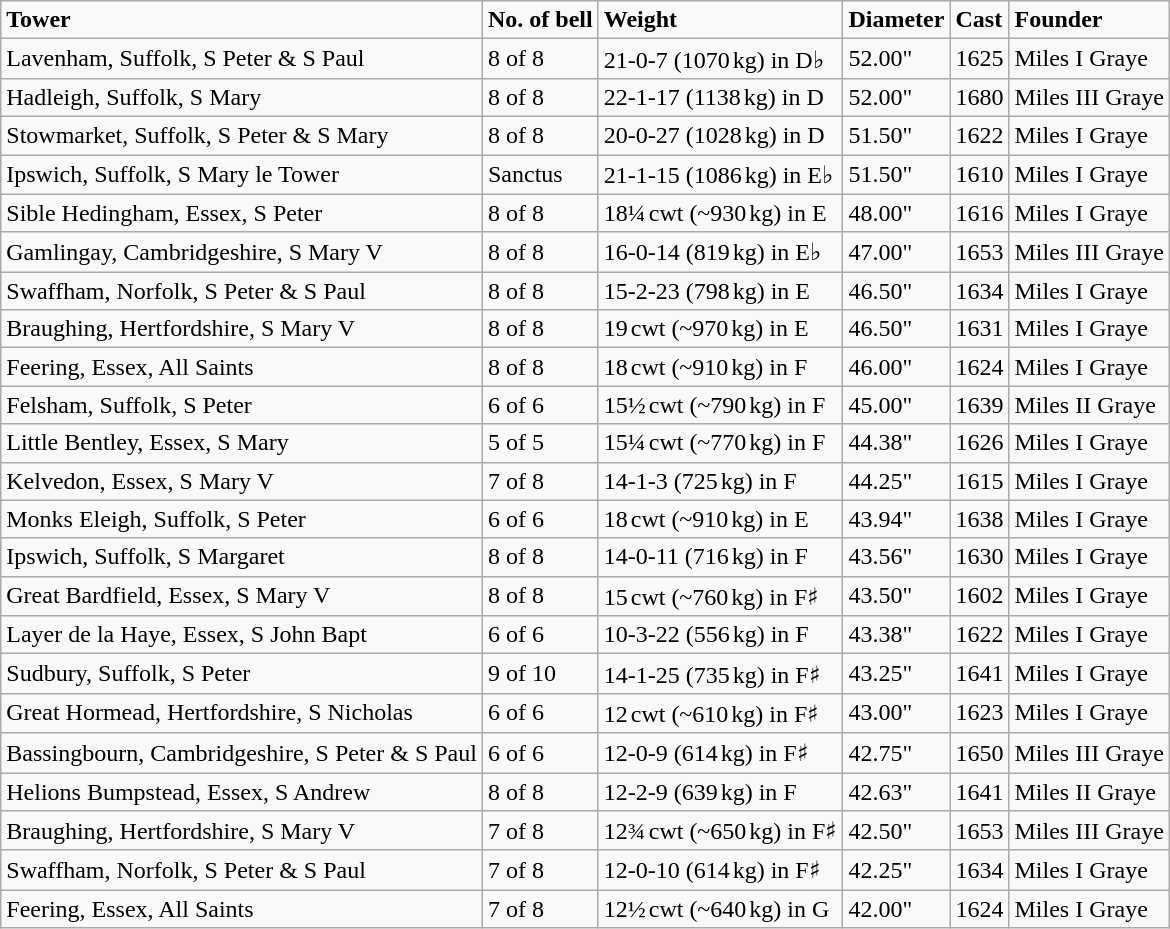<table class="wikitable sortable">
<tr>
<td><strong>Tower</strong></td>
<td><strong>No. of bell</strong></td>
<td><strong>Weight</strong></td>
<td><strong>Diameter</strong></td>
<td><strong>Cast</strong></td>
<td><strong>Founder</strong></td>
</tr>
<tr>
<td>Lavenham, Suffolk, S Peter & S Paul</td>
<td>8 of 8</td>
<td>21-0-7 (1070 kg) in D♭</td>
<td>52.00"</td>
<td>1625</td>
<td>Miles I Graye</td>
</tr>
<tr>
<td>Hadleigh, Suffolk, S Mary</td>
<td>8 of 8</td>
<td>22-1-17 (1138 kg) in D</td>
<td>52.00"</td>
<td>1680</td>
<td>Miles III Graye</td>
</tr>
<tr>
<td>Stowmarket, Suffolk, S Peter & S Mary</td>
<td>8 of 8</td>
<td>20-0-27 (1028 kg) in D</td>
<td>51.50"</td>
<td>1622</td>
<td>Miles I Graye</td>
</tr>
<tr>
<td>Ipswich, Suffolk, S Mary le Tower</td>
<td>Sanctus</td>
<td>21-1-15 (1086 kg) in E♭</td>
<td>51.50"</td>
<td>1610</td>
<td>Miles I Graye</td>
</tr>
<tr>
<td>Sible  Hedingham, Essex, S Peter</td>
<td>8 of 8</td>
<td>18¼ cwt (~930 kg) in E</td>
<td>48.00"</td>
<td>1616</td>
<td>Miles I Graye</td>
</tr>
<tr>
<td>Gamlingay, Cambridgeshire, S Mary V</td>
<td>8 of 8</td>
<td>16-0-14 (819 kg) in E♭</td>
<td>47.00"</td>
<td>1653</td>
<td>Miles III Graye</td>
</tr>
<tr>
<td>Swaffham, Norfolk, S Peter & S Paul</td>
<td>8 of 8</td>
<td>15-2-23 (798 kg) in E</td>
<td>46.50"</td>
<td>1634</td>
<td>Miles I Graye</td>
</tr>
<tr>
<td>Braughing, Hertfordshire, S Mary V</td>
<td>8 of 8</td>
<td>19 cwt (~970 kg) in E</td>
<td>46.50"</td>
<td>1631</td>
<td>Miles I Graye</td>
</tr>
<tr>
<td>Feering, Essex, All Saints</td>
<td>8 of 8</td>
<td>18 cwt (~910 kg) in F</td>
<td>46.00"</td>
<td>1624</td>
<td>Miles I Graye</td>
</tr>
<tr>
<td>Felsham, Suffolk, S Peter</td>
<td>6 of 6</td>
<td>15½ cwt (~790 kg) in F</td>
<td>45.00"</td>
<td>1639</td>
<td>Miles II Graye</td>
</tr>
<tr>
<td>Little Bentley, Essex, S Mary</td>
<td>5 of 5</td>
<td>15¼ cwt (~770 kg) in F</td>
<td>44.38"</td>
<td>1626</td>
<td>Miles I Graye</td>
</tr>
<tr>
<td>Kelvedon,  Essex, S Mary V</td>
<td>7 of 8</td>
<td>14-1-3 (725 kg) in F</td>
<td>44.25"</td>
<td>1615</td>
<td>Miles I Graye</td>
</tr>
<tr>
<td>Monks Eleigh, Suffolk, S Peter</td>
<td>6 of 6</td>
<td>18 cwt (~910 kg) in E</td>
<td>43.94"</td>
<td>1638</td>
<td>Miles I Graye</td>
</tr>
<tr>
<td>Ipswich, Suffolk, S Margaret</td>
<td>8 of 8</td>
<td>14-0-11 (716 kg) in F</td>
<td>43.56"</td>
<td>1630</td>
<td>Miles I Graye</td>
</tr>
<tr>
<td>Great Bardfield, Essex, S Mary V</td>
<td>8 of 8</td>
<td>15 cwt (~760 kg) in F♯</td>
<td>43.50"</td>
<td>1602</td>
<td>Miles I Graye</td>
</tr>
<tr>
<td>Layer de la Haye, Essex, S John Bapt</td>
<td>6 of 6</td>
<td>10-3-22 (556 kg) in F</td>
<td>43.38"</td>
<td>1622</td>
<td>Miles I Graye</td>
</tr>
<tr>
<td>Sudbury, Suffolk, S Peter</td>
<td>9 of 10</td>
<td>14-1-25 (735 kg) in F♯</td>
<td>43.25"</td>
<td>1641</td>
<td>Miles I Graye</td>
</tr>
<tr>
<td>Great Hormead, Hertfordshire, S Nicholas</td>
<td>6 of 6</td>
<td>12 cwt (~610 kg) in F♯</td>
<td>43.00"</td>
<td>1623</td>
<td>Miles I Graye</td>
</tr>
<tr>
<td>Bassingbourn, Cambridgeshire, S Peter & S Paul</td>
<td>6 of 6</td>
<td>12-0-9 (614 kg) in F♯</td>
<td>42.75"</td>
<td>1650</td>
<td>Miles III Graye</td>
</tr>
<tr>
<td>Helions Bumpstead, Essex, S Andrew</td>
<td>8 of 8</td>
<td>12-2-9 (639 kg) in F</td>
<td>42.63"</td>
<td>1641</td>
<td>Miles II Graye</td>
</tr>
<tr>
<td>Braughing, Hertfordshire, S Mary V</td>
<td>7 of 8</td>
<td>12¾ cwt (~650 kg) in F♯</td>
<td>42.50"</td>
<td>1653</td>
<td>Miles III Graye</td>
</tr>
<tr>
<td>Swaffham, Norfolk, S Peter & S Paul</td>
<td>7 of 8</td>
<td>12-0-10 (614 kg) in F♯</td>
<td>42.25"</td>
<td>1634</td>
<td>Miles I Graye</td>
</tr>
<tr>
<td>Feering, Essex, All Saints</td>
<td>7 of 8</td>
<td>12½ cwt (~640 kg) in G</td>
<td>42.00"</td>
<td>1624</td>
<td>Miles I Graye</td>
</tr>
</table>
